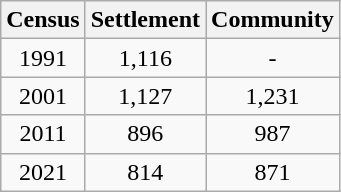<table class="wikitable" style="text-align:center">
<tr>
<th>Census</th>
<th>Settlement</th>
<th>Community</th>
</tr>
<tr>
<td>1991</td>
<td>1,116</td>
<td>-</td>
</tr>
<tr>
<td>2001</td>
<td>1,127</td>
<td>1,231</td>
</tr>
<tr>
<td>2011</td>
<td>896</td>
<td>987</td>
</tr>
<tr>
<td>2021</td>
<td>814</td>
<td>871</td>
</tr>
</table>
